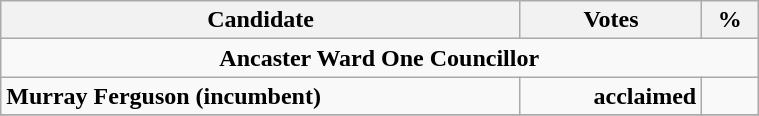<table class="wikitable" width="40%">
<tr>
<th>Candidate</th>
<th>Votes</th>
<th>%</th>
</tr>
<tr>
<td colspan="3" align="center"><strong>Ancaster Ward One Councillor</strong></td>
</tr>
<tr>
<td align="left"><strong> Murray Ferguson (incumbent)</strong></td>
<td align="right"><strong>acclaimed</strong></td>
<td align="right"></td>
</tr>
<tr>
</tr>
</table>
